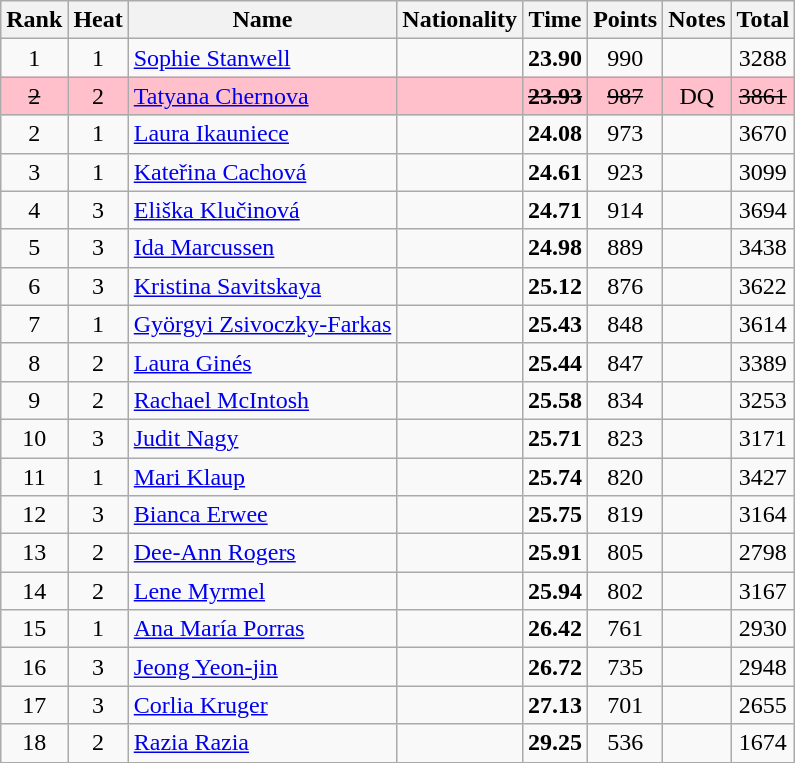<table class="wikitable sortable" style="text-align:center">
<tr>
<th>Rank</th>
<th>Heat</th>
<th>Name</th>
<th>Nationality</th>
<th>Time</th>
<th>Points</th>
<th>Notes</th>
<th>Total</th>
</tr>
<tr>
<td>1</td>
<td>1</td>
<td align="left"><a href='#'>Sophie Stanwell</a></td>
<td align=left></td>
<td><strong>23.90</strong></td>
<td>990</td>
<td></td>
<td>3288</td>
</tr>
<tr bgcolor=pink>
<td><s>2 </s></td>
<td>2</td>
<td align="left"><a href='#'>Tatyana Chernova</a></td>
<td align=left></td>
<td><s><strong>23.93</strong> </s></td>
<td><s>987 </s></td>
<td>DQ</td>
<td><s>3861</s></td>
</tr>
<tr>
<td>2</td>
<td>1</td>
<td align="left"><a href='#'>Laura Ikauniece</a></td>
<td align=left></td>
<td><strong>24.08</strong></td>
<td>973</td>
<td></td>
<td>3670</td>
</tr>
<tr>
<td>3</td>
<td>1</td>
<td align="left"><a href='#'>Kateřina Cachová</a></td>
<td align=left></td>
<td><strong>24.61</strong></td>
<td>923</td>
<td></td>
<td>3099</td>
</tr>
<tr>
<td>4</td>
<td>3</td>
<td align="left"><a href='#'>Eliška Klučinová</a></td>
<td align=left></td>
<td><strong>24.71</strong></td>
<td>914</td>
<td></td>
<td>3694</td>
</tr>
<tr>
<td>5</td>
<td>3</td>
<td align="left"><a href='#'>Ida Marcussen</a></td>
<td align=left></td>
<td><strong>24.98</strong></td>
<td>889</td>
<td></td>
<td>3438</td>
</tr>
<tr>
<td>6</td>
<td>3</td>
<td align="left"><a href='#'>Kristina Savitskaya</a></td>
<td align=left></td>
<td><strong>25.12</strong></td>
<td>876</td>
<td></td>
<td>3622</td>
</tr>
<tr>
<td>7</td>
<td>1</td>
<td align="left"><a href='#'>Györgyi Zsivoczky-Farkas</a></td>
<td align=left></td>
<td><strong>25.43</strong></td>
<td>848</td>
<td></td>
<td>3614</td>
</tr>
<tr>
<td>8</td>
<td>2</td>
<td align="left"><a href='#'>Laura Ginés</a></td>
<td align=left></td>
<td><strong>25.44</strong></td>
<td>847</td>
<td></td>
<td>3389</td>
</tr>
<tr>
<td>9</td>
<td>2</td>
<td align="left"><a href='#'>Rachael McIntosh</a></td>
<td align=left></td>
<td><strong>25.58</strong></td>
<td>834</td>
<td></td>
<td>3253</td>
</tr>
<tr>
<td>10</td>
<td>3</td>
<td align="left"><a href='#'>Judit Nagy</a></td>
<td align=left></td>
<td><strong>25.71</strong></td>
<td>823</td>
<td></td>
<td>3171</td>
</tr>
<tr>
<td>11</td>
<td>1</td>
<td align="left"><a href='#'>Mari Klaup</a></td>
<td align=left></td>
<td><strong>25.74</strong></td>
<td>820</td>
<td></td>
<td>3427</td>
</tr>
<tr>
<td>12</td>
<td>3</td>
<td align="left"><a href='#'>Bianca Erwee</a></td>
<td align=left></td>
<td><strong>25.75</strong></td>
<td>819</td>
<td></td>
<td>3164</td>
</tr>
<tr>
<td>13</td>
<td>2</td>
<td align="left"><a href='#'>Dee-Ann Rogers</a></td>
<td align=left></td>
<td><strong>25.91</strong></td>
<td>805</td>
<td></td>
<td>2798</td>
</tr>
<tr>
<td>14</td>
<td>2</td>
<td align="left"><a href='#'>Lene Myrmel</a></td>
<td align=left></td>
<td><strong>25.94</strong></td>
<td>802</td>
<td></td>
<td>3167</td>
</tr>
<tr>
<td>15</td>
<td>1</td>
<td align="left"><a href='#'>Ana María Porras</a></td>
<td align=left></td>
<td><strong>26.42</strong></td>
<td>761</td>
<td></td>
<td>2930</td>
</tr>
<tr>
<td>16</td>
<td>3</td>
<td align="left"><a href='#'>Jeong Yeon-jin</a></td>
<td align=left></td>
<td><strong>26.72</strong></td>
<td>735</td>
<td></td>
<td>2948</td>
</tr>
<tr>
<td>17</td>
<td>3</td>
<td align="left"><a href='#'>Corlia Kruger</a></td>
<td align=left></td>
<td><strong>27.13</strong></td>
<td>701</td>
<td></td>
<td>2655</td>
</tr>
<tr>
<td>18</td>
<td>2</td>
<td align="left"><a href='#'>Razia Razia</a></td>
<td align=left></td>
<td><strong>29.25</strong></td>
<td>536</td>
<td></td>
<td>1674</td>
</tr>
</table>
